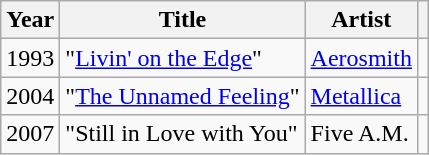<table class="wikitable sortable">
<tr>
<th>Year</th>
<th>Title</th>
<th>Artist</th>
<th scope="col"></th>
</tr>
<tr>
<td>1993</td>
<td>"<a href='#'>Livin' on the Edge</a>"</td>
<td><a href='#'>Aerosmith</a></td>
<td></td>
</tr>
<tr>
<td>2004</td>
<td>"<a href='#'>The Unnamed Feeling</a>"</td>
<td><a href='#'>Metallica</a></td>
<td></td>
</tr>
<tr>
<td>2007</td>
<td>"Still in Love with You"</td>
<td>Five A.M.</td>
<td></td>
</tr>
</table>
